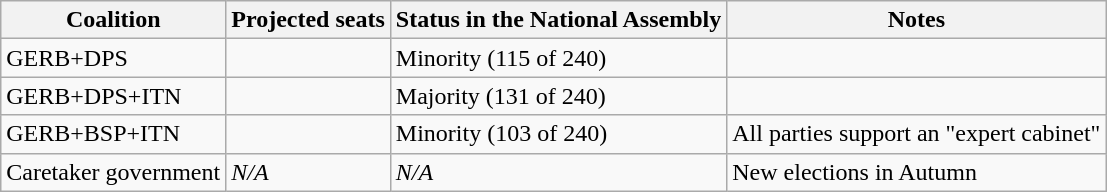<table class="wikitable">
<tr>
<th>Coalition</th>
<th>Projected seats</th>
<th>Status in the National Assembly</th>
<th>Notes</th>
</tr>
<tr>
<td>GERB+DPS</td>
<td></td>
<td>Minority (115 of 240)</td>
<td></td>
</tr>
<tr>
<td>GERB+DPS+ITN</td>
<td></td>
<td>Majority (131 of 240)</td>
<td></td>
</tr>
<tr>
<td>GERB+BSP+ITN</td>
<td></td>
<td>Minority (103 of 240)</td>
<td>All parties support an "expert cabinet"</td>
</tr>
<tr>
<td>Caretaker government</td>
<td><em>N/A</em></td>
<td><em>N/A</em></td>
<td>New elections in Autumn</td>
</tr>
</table>
